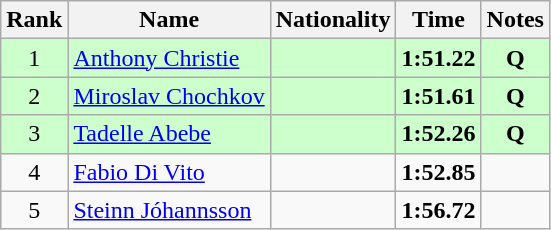<table class="wikitable sortable" style="text-align:center">
<tr>
<th>Rank</th>
<th>Name</th>
<th>Nationality</th>
<th>Time</th>
<th>Notes</th>
</tr>
<tr bgcolor=ccffcc>
<td>1</td>
<td align=left><a href='#'>Anthony Christie</a></td>
<td align=left></td>
<td><strong>1:51.22</strong></td>
<td><strong>Q</strong></td>
</tr>
<tr bgcolor=ccffcc>
<td>2</td>
<td align=left><a href='#'>Miroslav Chochkov</a></td>
<td align=left></td>
<td><strong>1:51.61</strong></td>
<td><strong>Q</strong></td>
</tr>
<tr bgcolor=ccffcc>
<td>3</td>
<td align=left><a href='#'>Tadelle Abebe</a></td>
<td align=left></td>
<td><strong>1:52.26</strong></td>
<td><strong>Q</strong></td>
</tr>
<tr>
<td>4</td>
<td align=left><a href='#'>Fabio Di Vito</a></td>
<td align=left></td>
<td><strong>1:52.85</strong></td>
<td></td>
</tr>
<tr>
<td>5</td>
<td align=left><a href='#'>Steinn Jóhannsson</a></td>
<td align=left></td>
<td><strong>1:56.72</strong></td>
<td></td>
</tr>
</table>
